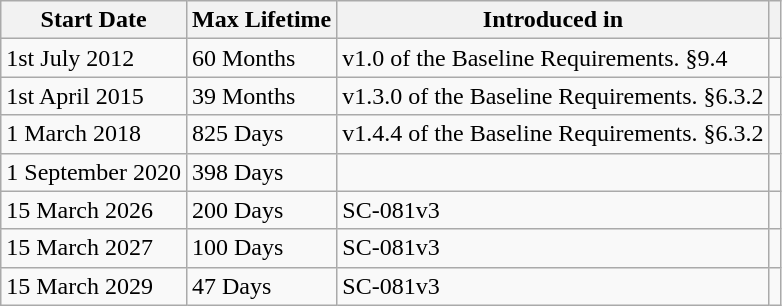<table class="wikitable">
<tr>
<th>Start Date</th>
<th>Max Lifetime</th>
<th>Introduced in</th>
<th></th>
</tr>
<tr>
<td>1st July 2012</td>
<td>60 Months</td>
<td>v1.0 of the Baseline Requirements. §9.4</td>
<td></td>
</tr>
<tr>
<td>1st April 2015</td>
<td>39 Months</td>
<td>v1.3.0 of the Baseline Requirements. §6.3.2</td>
<td></td>
</tr>
<tr>
<td>1 March 2018</td>
<td>825 Days</td>
<td>v1.4.4 of the Baseline Requirements. §6.3.2</td>
<td></td>
</tr>
<tr>
<td>1 September 2020</td>
<td>398 Days</td>
<td></td>
<td></td>
</tr>
<tr>
<td>15 March 2026</td>
<td>200 Days</td>
<td>SC-081v3</td>
<td></td>
</tr>
<tr>
<td>15 March 2027</td>
<td>100 Days</td>
<td>SC-081v3</td>
<td></td>
</tr>
<tr>
<td>15 March 2029</td>
<td>47 Days</td>
<td>SC-081v3</td>
<td></td>
</tr>
</table>
